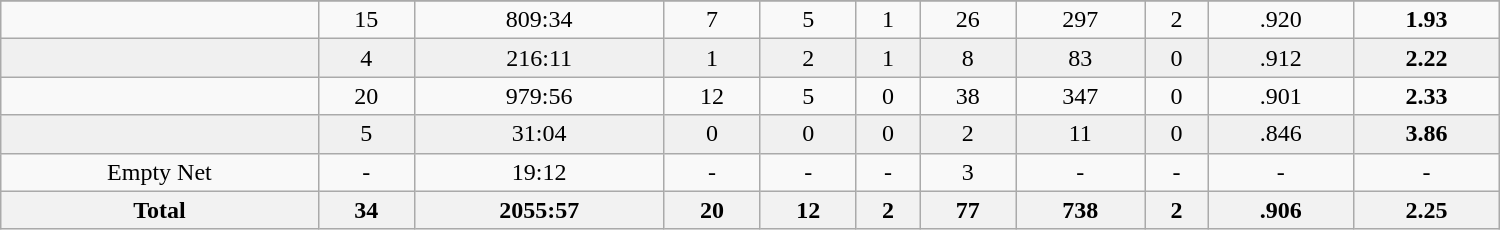<table class="wikitable sortable" width ="1000">
<tr align="center">
</tr>
<tr align="center" bgcolor="">
<td></td>
<td>15</td>
<td>809:34</td>
<td>7</td>
<td>5</td>
<td>1</td>
<td>26</td>
<td>297</td>
<td>2</td>
<td>.920</td>
<td><strong>1.93</strong></td>
</tr>
<tr align="center" bgcolor="f0f0f0">
<td></td>
<td>4</td>
<td>216:11</td>
<td>1</td>
<td>2</td>
<td>1</td>
<td>8</td>
<td>83</td>
<td>0</td>
<td>.912</td>
<td><strong>2.22</strong></td>
</tr>
<tr align="center" bgcolor="">
<td></td>
<td>20</td>
<td>979:56</td>
<td>12</td>
<td>5</td>
<td>0</td>
<td>38</td>
<td>347</td>
<td>0</td>
<td>.901</td>
<td><strong>2.33</strong></td>
</tr>
<tr align="center" bgcolor="f0f0f0">
<td></td>
<td>5</td>
<td>31:04</td>
<td>0</td>
<td>0</td>
<td>0</td>
<td>2</td>
<td>11</td>
<td>0</td>
<td>.846</td>
<td><strong>3.86</strong></td>
</tr>
<tr align="center" bgcolor="">
<td>Empty Net</td>
<td>-</td>
<td>19:12</td>
<td>-</td>
<td>-</td>
<td>-</td>
<td>3</td>
<td>-</td>
<td>-</td>
<td>-</td>
<td>-</td>
</tr>
<tr>
<th>Total</th>
<th>34</th>
<th>2055:57</th>
<th>20</th>
<th>12</th>
<th>2</th>
<th>77</th>
<th>738</th>
<th>2</th>
<th>.906</th>
<th>2.25</th>
</tr>
</table>
